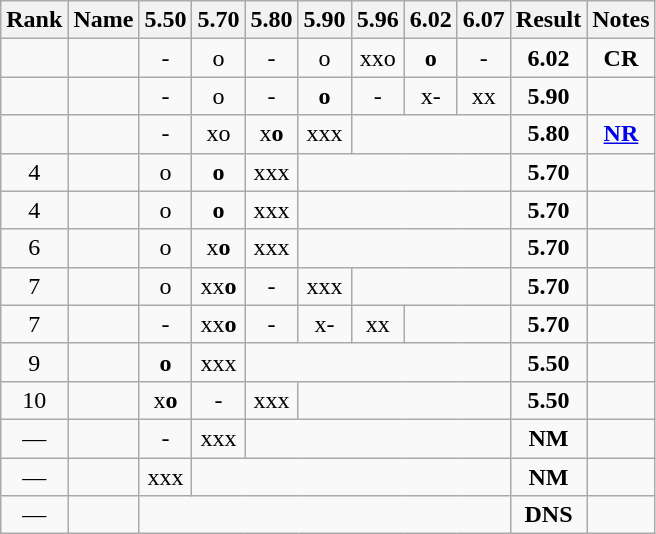<table class="wikitable">
<tr>
<th>Rank</th>
<th>Name</th>
<th>5.50</th>
<th>5.70</th>
<th>5.80</th>
<th>5.90</th>
<th>5.96</th>
<th>6.02</th>
<th>6.07</th>
<th>Result</th>
<th>Notes</th>
</tr>
<tr align="center">
<td></td>
<td align="left"></td>
<td>-</td>
<td>o</td>
<td>-</td>
<td>o</td>
<td>xxo</td>
<td><strong>o</strong></td>
<td>-</td>
<td><strong>6.02</strong></td>
<td><strong>CR</strong></td>
</tr>
<tr align="center">
<td></td>
<td align="left"></td>
<td>-</td>
<td>o</td>
<td>-</td>
<td><strong>o</strong></td>
<td>-</td>
<td>x-</td>
<td>xx</td>
<td><strong>5.90</strong></td>
<td></td>
</tr>
<tr align="center">
<td></td>
<td align="left"></td>
<td>-</td>
<td>xo</td>
<td>x<strong>o</strong></td>
<td>xxx</td>
<td colspan="3"></td>
<td><strong>5.80</strong></td>
<td><strong><a href='#'>NR</a></strong></td>
</tr>
<tr align="center">
<td>4</td>
<td align="left"></td>
<td>o</td>
<td><strong>o</strong></td>
<td>xxx</td>
<td colspan="4"></td>
<td><strong>5.70</strong></td>
<td></td>
</tr>
<tr align="center">
<td>4</td>
<td align="left"></td>
<td>o</td>
<td><strong>o</strong></td>
<td>xxx</td>
<td colspan="4"></td>
<td><strong>5.70</strong></td>
<td></td>
</tr>
<tr align="center">
<td>6</td>
<td align="left"></td>
<td>o</td>
<td>x<strong>o</strong></td>
<td>xxx</td>
<td colspan="4"></td>
<td><strong>5.70</strong></td>
<td></td>
</tr>
<tr align="center">
<td>7</td>
<td align="left"></td>
<td>o</td>
<td>xx<strong>o</strong></td>
<td>-</td>
<td>xxx</td>
<td colspan="3"></td>
<td><strong>5.70</strong></td>
<td></td>
</tr>
<tr align="center">
<td>7</td>
<td align="left"></td>
<td>-</td>
<td>xx<strong>o</strong></td>
<td>-</td>
<td>x-</td>
<td>xx</td>
<td colspan="2"></td>
<td><strong>5.70</strong></td>
<td></td>
</tr>
<tr align="center">
<td>9</td>
<td align="left"></td>
<td><strong>o</strong></td>
<td>xxx</td>
<td colspan="5"></td>
<td><strong>5.50</strong></td>
<td></td>
</tr>
<tr align="center">
<td>10</td>
<td align="left"></td>
<td>x<strong>o</strong></td>
<td>-</td>
<td>xxx</td>
<td colspan="4"></td>
<td><strong>5.50</strong></td>
<td></td>
</tr>
<tr align="center">
<td>—</td>
<td align="left"></td>
<td>-</td>
<td>xxx</td>
<td colspan="5"></td>
<td><strong>NM</strong></td>
<td></td>
</tr>
<tr align="center">
<td>—</td>
<td align="left"></td>
<td>xxx</td>
<td colspan="6"></td>
<td><strong>NM</strong></td>
<td></td>
</tr>
<tr align="center">
<td>—</td>
<td align="left"></td>
<td colspan="7"></td>
<td><strong>DNS</strong></td>
<td></td>
</tr>
</table>
